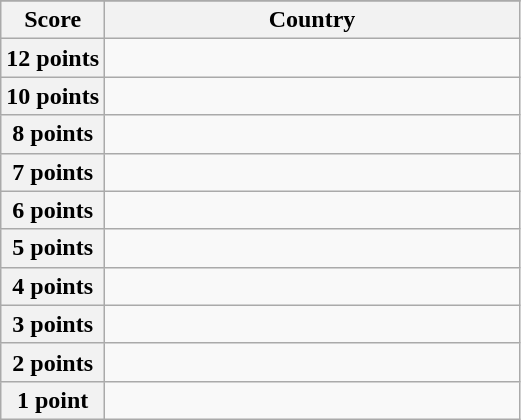<table class="wikitable">
<tr>
</tr>
<tr>
<th scope="col" width="20%">Score</th>
<th scope="col">Country</th>
</tr>
<tr>
<th scope="row">12 points</th>
<td></td>
</tr>
<tr>
<th scope="row">10 points</th>
<td></td>
</tr>
<tr>
<th scope="row">8 points</th>
<td></td>
</tr>
<tr>
<th scope="row">7 points</th>
<td></td>
</tr>
<tr>
<th scope="row">6 points</th>
<td></td>
</tr>
<tr>
<th scope="row">5 points</th>
<td></td>
</tr>
<tr>
<th scope="row">4 points</th>
<td></td>
</tr>
<tr>
<th scope="row">3 points</th>
<td></td>
</tr>
<tr>
<th scope="row">2 points</th>
<td></td>
</tr>
<tr>
<th scope="row">1 point</th>
<td></td>
</tr>
</table>
